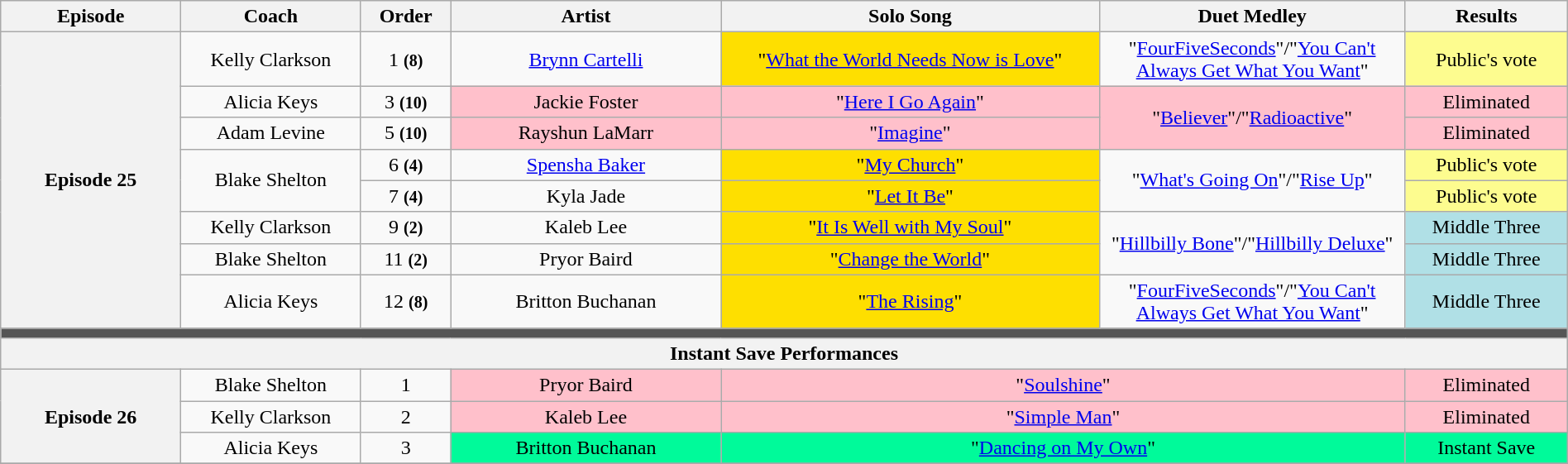<table class="wikitable" style="text-align:center; width:100%;">
<tr>
<th style="width:10%;">Episode</th>
<th style="width:10%;">Coach</th>
<th style="width:05%;">Order</th>
<th style="width:15%;">Artist</th>
<th style="width:21%;">Solo Song</th>
<th style="width:17%;">Duet Medley</th>
<th style="width:09%;">Results</th>
</tr>
<tr>
<th rowspan="8">Episode 25<br><small></small></th>
<td>Kelly Clarkson</td>
<td>1 <small><strong>(8)</strong></small></td>
<td><a href='#'>Brynn Cartelli</a></td>
<td style="background:#fedf00;">"<a href='#'>What the World Needs Now is Love</a>"</td>
<td>"<a href='#'>FourFiveSeconds</a>"/"<a href='#'>You Can't Always Get What You Want</a>"</td>
<td style="background:#fdfc8f;">Public's vote</td>
</tr>
<tr>
<td>Alicia Keys</td>
<td>3 <small><strong>(10)</strong></small></td>
<td style="background:pink;">Jackie Foster</td>
<td style="background:pink;">"<a href='#'>Here I Go Again</a>"</td>
<td style="background:pink;" rowspan="2">"<a href='#'>Believer</a>"/"<a href='#'>Radioactive</a>"</td>
<td style="background:pink;">Eliminated</td>
</tr>
<tr>
<td>Adam Levine</td>
<td>5 <small><strong>(10)</strong></small></td>
<td style="background:pink;">Rayshun LaMarr</td>
<td style="background:pink;">"<a href='#'>Imagine</a>"</td>
<td style="background:pink;">Eliminated</td>
</tr>
<tr>
<td rowspan="2">Blake Shelton</td>
<td>6 <small><strong>(4)</strong></small></td>
<td><a href='#'>Spensha Baker</a></td>
<td style="background:#fedf00;">"<a href='#'>My Church</a>"</td>
<td rowspan="2">"<a href='#'>What's Going On</a>"/"<a href='#'>Rise Up</a>"</td>
<td style="background:#fdfc8f;">Public's vote</td>
</tr>
<tr>
<td>7 <small><strong>(4)</strong></small></td>
<td>Kyla Jade</td>
<td style="background:#fedf00;">"<a href='#'>Let It Be</a>"</td>
<td style="background:#fdfc8f;">Public's vote</td>
</tr>
<tr>
<td>Kelly Clarkson</td>
<td>9 <small><strong>(2)</strong></small></td>
<td>Kaleb Lee</td>
<td style="background:#fedf00;">"<a href='#'>It Is Well with My Soul</a>"</td>
<td rowspan="2">"<a href='#'>Hillbilly Bone</a>"/"<a href='#'>Hillbilly Deluxe</a>"</td>
<td style="background:#b0e0e6;">Middle Three</td>
</tr>
<tr>
<td>Blake Shelton</td>
<td>11 <small><strong>(2)</strong></small></td>
<td>Pryor Baird</td>
<td style="background:#fedf00;">"<a href='#'>Change the World</a>"</td>
<td style="background:#b0e0e6;">Middle Three</td>
</tr>
<tr>
<td>Alicia Keys</td>
<td>12 <small><strong>(8)</strong></small></td>
<td>Britton Buchanan</td>
<td style="background:#fedf00;">"<a href='#'>The Rising</a>"</td>
<td>"<a href='#'>FourFiveSeconds</a>"/"<a href='#'>You Can't Always Get What You Want</a>"</td>
<td style="background:#b0e0e6;">Middle Three</td>
</tr>
<tr>
<td colspan="7" style="background:#555;"></td>
</tr>
<tr>
<th colspan="7">Instant Save Performances</th>
</tr>
<tr>
<th rowspan="3" scope="row">Episode 26<br><small></small></th>
<td>Blake Shelton</td>
<td>1</td>
<td style="background:pink;">Pryor Baird</td>
<td style="background:pink;" colspan="2">"<a href='#'>Soulshine</a>"</td>
<td style="background:pink;">Eliminated</td>
</tr>
<tr>
<td>Kelly Clarkson</td>
<td>2</td>
<td style="background:pink;">Kaleb Lee</td>
<td style="background:pink;" colspan="2">"<a href='#'>Simple Man</a>"</td>
<td style="background:pink;">Eliminated</td>
</tr>
<tr>
<td>Alicia Keys</td>
<td>3</td>
<td style="background:#00FA9A;">Britton Buchanan</td>
<td style="background:#00FA9A;" colspan="2">"<a href='#'>Dancing on My Own</a>"</td>
<td style="background:#00FA9A;">Instant Save</td>
</tr>
<tr>
</tr>
</table>
